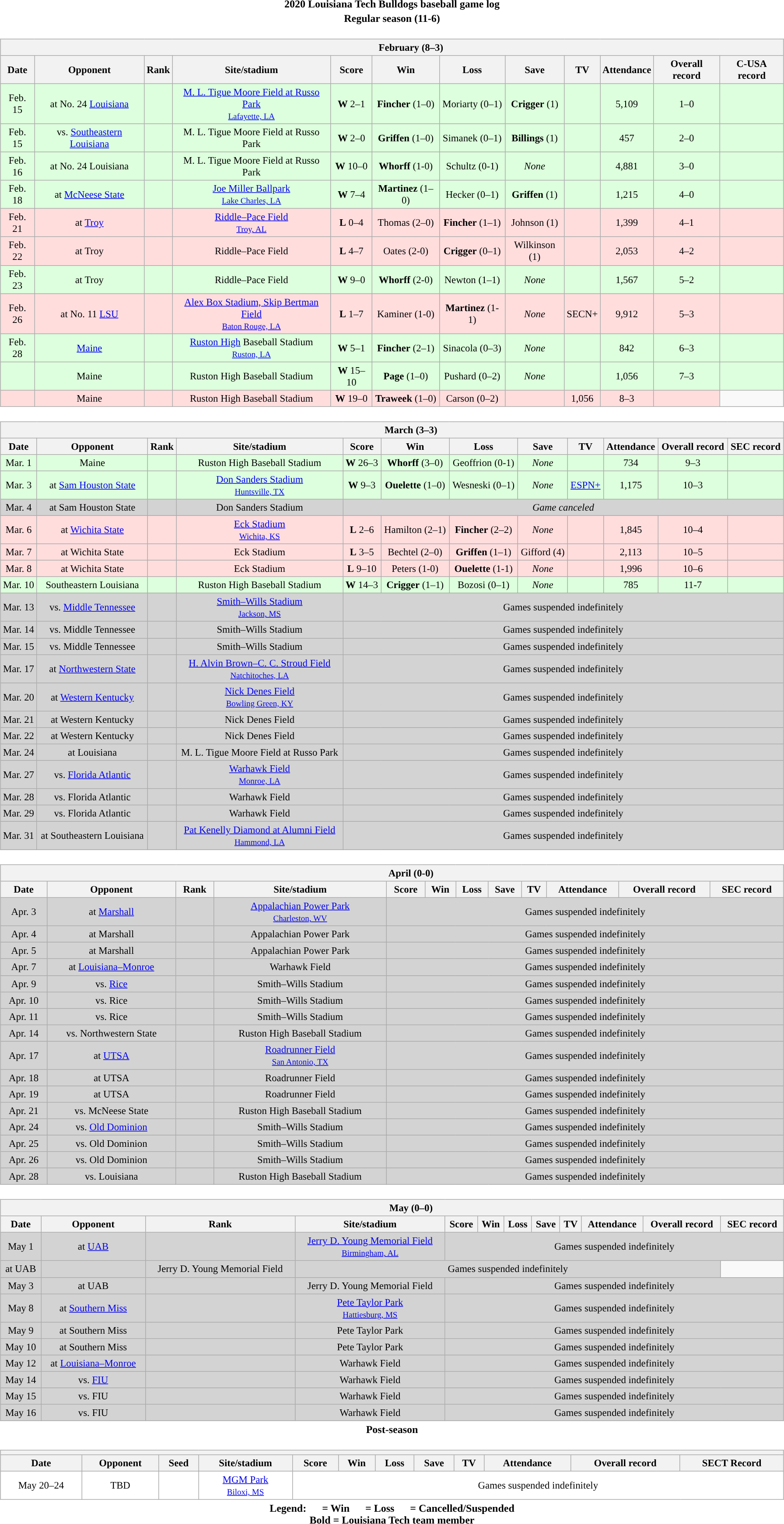<table class="toccolours" width=95% style="clear:both; margin:1.5em auto; text-align:center;">
<tr>
<th colspan=2>2020 Louisiana Tech Bulldogs baseball game log</th>
</tr>
<tr>
<th colspan=2>Regular season (11-6)</th>
</tr>
<tr valign="top">
<td><br><table class="wikitable collapsible collapsed" style="margin:auto; width:100%; text-align:center; font-size:95%">
<tr>
<th colspan=12 style="padding-left:4em;">February (8–3)</th>
</tr>
<tr>
<th>Date</th>
<th>Opponent</th>
<th>Rank</th>
<th>Site/stadium</th>
<th>Score</th>
<th>Win</th>
<th>Loss</th>
<th>Save</th>
<th>TV</th>
<th>Attendance</th>
<th>Overall record</th>
<th>C-USA record</th>
</tr>
<tr align="center" bgcolor="#ddffdd">
<td>Feb. 15</td>
<td>at No. 24 <a href='#'>Louisiana</a></td>
<td></td>
<td><a href='#'>M. L. Tigue Moore Field at Russo Park</a><br><small><a href='#'>Lafayette, LA</a></small></td>
<td><strong>W</strong> 2–1</td>
<td><strong>Fincher</strong> (1–0)</td>
<td>Moriarty (0–1)</td>
<td><strong>Crigger</strong> (1)</td>
<td></td>
<td>5,109</td>
<td>1–0</td>
<td></td>
</tr>
<tr align="center" bgcolor="#ddffdd">
<td>Feb. 15</td>
<td>vs. <a href='#'>Southeastern Louisiana</a></td>
<td></td>
<td>M. L. Tigue Moore Field at Russo Park</td>
<td><strong>W</strong> 2–0</td>
<td><strong>Griffen</strong> (1–0)</td>
<td>Simanek (0–1)</td>
<td><strong>Billings</strong> (1)</td>
<td></td>
<td>457</td>
<td>2–0</td>
<td></td>
</tr>
<tr align="center" bgcolor="#ddffdd">
<td>Feb. 16</td>
<td>at No. 24 Louisiana</td>
<td></td>
<td>M. L. Tigue Moore Field at Russo Park</td>
<td><strong>W</strong> 10–0</td>
<td><strong>Whorff</strong> (1-0)</td>
<td>Schultz (0-1)</td>
<td><em>None</em></td>
<td></td>
<td>4,881</td>
<td>3–0</td>
<td></td>
</tr>
<tr align="center" bgcolor="#ddffdd">
<td>Feb. 18</td>
<td>at <a href='#'>McNeese State</a></td>
<td></td>
<td><a href='#'>Joe Miller Ballpark</a><br><small><a href='#'>Lake Charles, LA</a></small></td>
<td><strong>W</strong> 7–4</td>
<td><strong>Martinez</strong> (1–0)</td>
<td>Hecker (0–1)</td>
<td><strong>Griffen</strong> (1)</td>
<td></td>
<td>1,215</td>
<td>4–0</td>
<td></td>
</tr>
<tr align="center" bgcolor="#ffdddd">
<td>Feb. 21</td>
<td>at <a href='#'>Troy</a></td>
<td></td>
<td><a href='#'>Riddle–Pace Field</a><br><small><a href='#'>Troy, AL</a></small></td>
<td><strong>L</strong> 0–4</td>
<td>Thomas (2–0)</td>
<td><strong>Fincher</strong> (1–1)</td>
<td>Johnson (1)</td>
<td></td>
<td>1,399</td>
<td>4–1</td>
<td></td>
</tr>
<tr align="center" bgcolor="#ffdddd">
<td>Feb. 22</td>
<td>at Troy</td>
<td></td>
<td>Riddle–Pace Field</td>
<td><strong>L</strong> 4–7</td>
<td>Oates (2-0)</td>
<td><strong>Crigger</strong> (0–1)</td>
<td>Wilkinson (1)</td>
<td></td>
<td>2,053</td>
<td>4–2</td>
<td></td>
</tr>
<tr align="center" bgcolor="#ddffdd">
<td>Feb. 23</td>
<td>at Troy</td>
<td></td>
<td>Riddle–Pace Field</td>
<td><strong>W</strong> 9–0</td>
<td><strong>Whorff</strong> (2-0)</td>
<td>Newton (1–1)</td>
<td><em>None</em></td>
<td></td>
<td>1,567</td>
<td>5–2</td>
<td></td>
</tr>
<tr align="center" bgcolor="#ffdddd">
<td>Feb. 26</td>
<td>at No. 11 <a href='#'>LSU</a></td>
<td></td>
<td><a href='#'>Alex Box Stadium, Skip Bertman Field</a><br><small><a href='#'>Baton Rouge, LA</a></small></td>
<td><strong>L</strong> 1–7</td>
<td>Kaminer (1-0)</td>
<td><strong>Martinez</strong> (1-1)</td>
<td><em>None</em></td>
<td>SECN+</td>
<td>9,912</td>
<td>5–3</td>
<td></td>
</tr>
<tr align="center" bgcolor="#ddffdd">
<td>Feb. 28</td>
<td><a href='#'>Maine</a></td>
<td></td>
<td><a href='#'>Ruston High</a> Baseball Stadium<br><small><a href='#'>Ruston, LA</a></small></td>
<td><strong>W</strong> 5–1</td>
<td><strong>Fincher</strong> (2–1)</td>
<td>Sinacola (0–3)</td>
<td><em>None</em></td>
<td></td>
<td>842</td>
<td>6–3</td>
<td></td>
</tr>
<tr align="center" bgcolor="ddffdd">
<td></td>
<td>Maine</td>
<td></td>
<td>Ruston High Baseball Stadium</td>
<td><strong>W</strong> 15–10</td>
<td><strong>Page</strong> (1–0)</td>
<td>Pushard (0–2)</td>
<td><em>None</em></td>
<td></td>
<td>1,056</td>
<td>7–3</td>
<td></td>
</tr>
<tr align="center" bgcolor="#ffdddd">
<td></td>
<td>Maine</td>
<td></td>
<td>Ruston High Baseball Stadium</td>
<td><strong>W</strong> 19–0</td>
<td><strong>Traweek</strong> (1–0)</td>
<td>Carson (0–2)</td>
<td></td>
<td>1,056</td>
<td>8–3</td>
<td></td>
</tr>
</table>
</td>
</tr>
<tr>
<td><br><table class="wikitable collapsible " style="margin:auto; width:100%; text-align:center; font-size:95%">
<tr>
<th colspan=12 style="padding-left:4em;">March (3–3)</th>
</tr>
<tr>
<th>Date</th>
<th>Opponent</th>
<th>Rank</th>
<th>Site/stadium</th>
<th>Score</th>
<th>Win</th>
<th>Loss</th>
<th>Save</th>
<th>TV</th>
<th>Attendance</th>
<th>Overall record</th>
<th>SEC record</th>
</tr>
<tr align="center" bgcolor="#ddffdd">
<td>Mar. 1</td>
<td>Maine</td>
<td></td>
<td>Ruston High Baseball Stadium</td>
<td><strong>W</strong> 26–3</td>
<td><strong>Whorff</strong> (3–0)</td>
<td>Geoffrion (0-1)</td>
<td><em>None</em></td>
<td></td>
<td>734</td>
<td>9–3</td>
<td></td>
</tr>
<tr align="center" bgcolor="#ddffdd">
<td>Mar. 3</td>
<td>at <a href='#'>Sam Houston State</a></td>
<td></td>
<td><a href='#'>Don Sanders Stadium</a><br><small><a href='#'>Huntsville, TX</a></small></td>
<td><strong>W</strong> 9–3</td>
<td><strong>Ouelette</strong> (1–0)</td>
<td>Wesneski (0–1)</td>
<td><em>None</em></td>
<td><a href='#'>ESPN+</a></td>
<td>1,175</td>
<td>10–3</td>
<td></td>
</tr>
<tr align="center" bgcolor="lightgrey">
<td>Mar. 4</td>
<td>at Sam Houston State</td>
<td></td>
<td>Don Sanders Stadium</td>
<td colspan=8><em>Game canceled</em></td>
</tr>
<tr align="center" bgcolor="#ffdddd">
<td>Mar. 6</td>
<td>at <a href='#'>Wichita State</a></td>
<td></td>
<td><a href='#'>Eck Stadium</a><br><small><a href='#'>Wichita, KS</a></small></td>
<td><strong>L</strong> 2–6</td>
<td>Hamilton (2–1)</td>
<td><strong>Fincher</strong> (2–2)</td>
<td><em>None</em></td>
<td></td>
<td>1,845</td>
<td>10–4</td>
<td></td>
</tr>
<tr align="center" bgcolor="#ffdddd">
<td>Mar. 7</td>
<td>at Wichita State</td>
<td></td>
<td>Eck Stadium</td>
<td><strong>L</strong> 3–5</td>
<td>Bechtel (2–0)</td>
<td><strong>Griffen</strong> (1–1)</td>
<td>Gifford (4)</td>
<td></td>
<td>2,113</td>
<td>10–5</td>
<td></td>
</tr>
<tr align="center" bgcolor="#ffdddd">
<td>Mar. 8</td>
<td>at Wichita State</td>
<td></td>
<td>Eck Stadium</td>
<td><strong>L</strong> 9–10</td>
<td>Peters (1-0)</td>
<td><strong>Ouelette</strong> (1-1)</td>
<td><em>None</em></td>
<td></td>
<td>1,996</td>
<td>10–6</td>
<td></td>
</tr>
<tr align="center" bgcolor="#ddffdd">
<td>Mar. 10</td>
<td>Southeastern Louisiana</td>
<td></td>
<td>Ruston High Baseball Stadium</td>
<td><strong>W</strong> 14–3</td>
<td><strong>Crigger</strong> (1–1)</td>
<td>Bozosi (0–1)</td>
<td><em>None<strong></td>
<td></td>
<td>785</td>
<td>11-7</td>
<td></td>
</tr>
<tr align="center" bgcolor="lightgrey">
<td>Mar. 13</td>
<td>vs. <a href='#'>Middle Tennessee</a></td>
<td></td>
<td><a href='#'>Smith–Wills Stadium</a><br><small><a href='#'>Jackson, MS</a></small></td>
<td colspan=8></em>Games suspended indefinitely<em></td>
</tr>
<tr align="center" bgcolor="lightgrey">
<td>Mar. 14</td>
<td>vs. Middle Tennessee</td>
<td></td>
<td>Smith–Wills Stadium</td>
<td colspan=8></em>Games suspended indefinitely<em></td>
</tr>
<tr align="center" bgcolor="lightgrey">
<td>Mar. 15</td>
<td>vs. Middle Tennessee</td>
<td></td>
<td>Smith–Wills Stadium</td>
<td colspan=8></em>Games suspended indefinitely<em></td>
</tr>
<tr align="center" bgcolor="lightgrey">
<td>Mar. 17</td>
<td>at <a href='#'>Northwestern State</a></td>
<td></td>
<td><a href='#'>H. Alvin Brown–C. C. Stroud Field</a><br><small><a href='#'>Natchitoches, LA</a></small></td>
<td colspan=8></em>Games suspended indefinitely<em></td>
</tr>
<tr align="center" bgcolor="lightgrey">
<td>Mar. 20</td>
<td>at <a href='#'>Western Kentucky</a></td>
<td></td>
<td><a href='#'>Nick Denes Field</a><br><small><a href='#'>Bowling Green, KY</a></small></td>
<td colspan=8></em>Games suspended indefinitely<em></td>
</tr>
<tr align="center" bgcolor="lightgrey">
<td>Mar. 21</td>
<td>at Western Kentucky</td>
<td></td>
<td>Nick Denes Field</td>
<td colspan=8></em>Games suspended indefinitely<em></td>
</tr>
<tr align="center" bgcolor="lightgrey">
<td>Mar. 22</td>
<td>at Western Kentucky</td>
<td></td>
<td>Nick Denes Field</td>
<td colspan=8></em>Games suspended indefinitely<em></td>
</tr>
<tr align="center" bgcolor="lightgrey">
<td>Mar. 24</td>
<td>at Louisiana</td>
<td></td>
<td>M. L. Tigue Moore Field at Russo Park</td>
<td colspan=8></em>Games suspended indefinitely<em></td>
</tr>
<tr align="center" bgcolor="lightgrey">
<td>Mar. 27</td>
<td>vs. <a href='#'>Florida Atlantic</a></td>
<td></td>
<td><a href='#'>Warhawk Field</a><br><small><a href='#'>Monroe, LA</a></small></td>
<td colspan=8></em>Games suspended indefinitely<em></td>
</tr>
<tr align="center" bgcolor="lightgrey">
<td>Mar. 28</td>
<td>vs. Florida Atlantic</td>
<td></td>
<td>Warhawk Field</td>
<td colspan=8></em>Games suspended indefinitely<em></td>
</tr>
<tr align="center" bgcolor="lightgrey">
<td>Mar. 29</td>
<td>vs. Florida Atlantic</td>
<td></td>
<td>Warhawk Field</td>
<td colspan=8></em>Games suspended indefinitely<em></td>
</tr>
<tr align="center" bgcolor="lightgrey">
<td>Mar. 31</td>
<td>at Southeastern Louisiana</td>
<td></td>
<td><a href='#'>Pat Kenelly Diamond at Alumni Field</a><br><small><a href='#'>Hammond, LA</a></small></td>
<td colspan=8></em>Games suspended indefinitely<em></td>
</tr>
</table>
</td>
</tr>
<tr>
<td><br><table class="wikitable collapsible collapsed" style="margin:auto; width:100%; text-align:center; font-size:95%">
<tr>
<th colspan=12 style="padding-left:4em;">April (0-0)</th>
</tr>
<tr>
<th>Date</th>
<th>Opponent</th>
<th>Rank</th>
<th>Site/stadium</th>
<th>Score</th>
<th>Win</th>
<th>Loss</th>
<th>Save</th>
<th>TV</th>
<th>Attendance</th>
<th>Overall record</th>
<th>SEC record</th>
</tr>
<tr align="center" bgcolor="lightgrey">
<td>Apr. 3</td>
<td>at <a href='#'>Marshall</a></td>
<td></td>
<td><a href='#'>Appalachian Power Park</a><br><small><a href='#'>Charleston, WV</a></small></td>
<td colspan=8></em>Games suspended indefinitely<em></td>
</tr>
<tr align="center" bgcolor="lightgrey">
<td>Apr. 4</td>
<td>at Marshall</td>
<td></td>
<td>Appalachian Power Park</td>
<td colspan=8></em>Games suspended indefinitely<em></td>
</tr>
<tr align="center" bgcolor="lightgrey">
<td>Apr. 5</td>
<td>at Marshall</td>
<td></td>
<td>Appalachian Power Park</td>
<td colspan=8></em>Games suspended indefinitely<em></td>
</tr>
<tr align="center" bgcolor="lightgrey">
<td>Apr. 7</td>
<td>at <a href='#'>Louisiana–Monroe</a></td>
<td></td>
<td>Warhawk Field</td>
<td colspan=8></em>Games suspended indefinitely<em></td>
</tr>
<tr align="center" bgcolor="lightgrey">
<td>Apr. 9</td>
<td>vs. <a href='#'>Rice</a></td>
<td></td>
<td>Smith–Wills Stadium</td>
<td colspan=8></em>Games suspended indefinitely<em></td>
</tr>
<tr align="center" bgcolor="lightgrey">
<td>Apr. 10</td>
<td>vs. Rice</td>
<td></td>
<td>Smith–Wills Stadium</td>
<td colspan=8></em>Games suspended indefinitely<em></td>
</tr>
<tr align="center" bgcolor="lightgrey">
<td>Apr. 11</td>
<td>vs. Rice</td>
<td></td>
<td>Smith–Wills Stadium</td>
<td colspan=8></em>Games suspended indefinitely<em></td>
</tr>
<tr align="center" bgcolor="lightgrey">
<td>Apr. 14</td>
<td>vs. Northwestern State</td>
<td></td>
<td>Ruston High Baseball Stadium</td>
<td colspan=8></em>Games suspended indefinitely<em></td>
</tr>
<tr align="center" bgcolor="lightgrey">
<td>Apr. 17</td>
<td>at <a href='#'>UTSA</a></td>
<td></td>
<td><a href='#'>Roadrunner Field</a><br><small><a href='#'>San Antonio, TX</a></small></td>
<td colspan=8></em>Games suspended indefinitely<em></td>
</tr>
<tr align="center" bgcolor="lightgrey">
<td>Apr. 18</td>
<td>at UTSA</td>
<td></td>
<td>Roadrunner Field</td>
<td colspan=8></em>Games suspended indefinitely<em></td>
</tr>
<tr align="center" bgcolor="lightgrey">
<td>Apr. 19</td>
<td>at UTSA</td>
<td></td>
<td>Roadrunner Field</td>
<td colspan=8></em>Games suspended indefinitely<em></td>
</tr>
<tr align="center" bgcolor="lightgrey">
<td>Apr. 21</td>
<td>vs. McNeese State</td>
<td></td>
<td>Ruston High Baseball Stadium</td>
<td colspan=8></em>Games suspended indefinitely<em></td>
</tr>
<tr align="center" bgcolor="lightgrey">
<td>Apr. 24</td>
<td>vs. <a href='#'>Old Dominion</a></td>
<td></td>
<td>Smith–Wills Stadium</td>
<td colspan=8></em>Games suspended indefinitely<em></td>
</tr>
<tr align="center" bgcolor="lightgrey">
<td>Apr. 25</td>
<td>vs. Old Dominion</td>
<td></td>
<td>Smith–Wills Stadium</td>
<td colspan=8></em>Games suspended indefinitely<em></td>
</tr>
<tr align="center" bgcolor="lightgrey">
<td>Apr. 26</td>
<td>vs. Old Dominion</td>
<td></td>
<td>Smith–Wills Stadium</td>
<td colspan=8></em>Games suspended indefinitely<em></td>
</tr>
<tr align="center" bgcolor="lightgrey">
<td>Apr. 28</td>
<td>vs. Louisiana</td>
<td></td>
<td>Ruston High Baseball Stadium</td>
<td colspan=8></em>Games suspended indefinitely<em></td>
</tr>
</table>
</td>
</tr>
<tr>
<td><br><table class="wikitable collapsible collapsed" style="margin:auto; width:100%; text-align:center; font-size:95%">
<tr>
<th colspan=13 style="padding-left:4em;">May (0–0)</th>
</tr>
<tr>
<th>Date</th>
<th>Opponent</th>
<th>Rank</th>
<th>Site/stadium</th>
<th>Score</th>
<th>Win</th>
<th>Loss</th>
<th>Save</th>
<th>TV</th>
<th>Attendance</th>
<th>Overall record</th>
<th>SEC record</th>
</tr>
<tr align="center" bgcolor="lightgrey">
<td>May 1</td>
<td>at <a href='#'>UAB</a></td>
<td></td>
<td><a href='#'>Jerry D. Young Memorial Field</a><br><small><a href='#'>Birmingham, AL</a></small></td>
<td colspan=8></em>Games suspended indefinitely<em></td>
</tr>
<tr align="center" bgcolor="lightgrey">
<td May 2>at UAB</td>
<td></td>
<td>Jerry D. Young Memorial Field</td>
<td colspan=8></em>Games suspended indefinitely<em></td>
</tr>
<tr align="center" bgcolor="lightgrey">
<td>May 3</td>
<td>at UAB</td>
<td></td>
<td>Jerry D. Young Memorial Field</td>
<td colspan=8></em>Games suspended indefinitely<em></td>
</tr>
<tr align="center" bgcolor="lightgrey">
<td>May 8</td>
<td>at <a href='#'>Southern Miss</a></td>
<td></td>
<td><a href='#'>Pete Taylor Park</a><br><small><a href='#'>Hattiesburg, MS</a></small></td>
<td colspan=8></em>Games suspended indefinitely<em></td>
</tr>
<tr align="center" bgcolor="lightgrey">
<td>May 9</td>
<td>at Southern Miss</td>
<td></td>
<td>Pete Taylor Park</td>
<td colspan=8></em>Games suspended indefinitely<em></td>
</tr>
<tr align="center" bgcolor="lightgrey">
<td>May 10</td>
<td>at Southern Miss</td>
<td></td>
<td>Pete Taylor Park</td>
<td colspan=8></em>Games suspended indefinitely<em></td>
</tr>
<tr align="center" bgcolor="lightgrey">
<td>May 12</td>
<td>at <a href='#'>Louisiana–Monroe</a></td>
<td></td>
<td>Warhawk Field</td>
<td colspan=8></em>Games suspended indefinitely<em></td>
</tr>
<tr align="center" bgcolor="lightgrey">
<td>May 14</td>
<td>vs. <a href='#'>FIU</a></td>
<td></td>
<td>Warhawk Field</td>
<td colspan=8></em>Games suspended indefinitely<em></td>
</tr>
<tr align="center" bgcolor="lightgrey">
<td>May 15</td>
<td>vs. FIU</td>
<td></td>
<td>Warhawk Field</td>
<td colspan=8></em>Games suspended indefinitely<em></td>
</tr>
<tr align="center" bgcolor="lightgrey">
<td>May 16</td>
<td>vs. FIU</td>
<td></td>
<td>Warhawk Field</td>
<td colspan=8></em>Games suspended indefinitely<em></td>
</tr>
</table>
</td>
</tr>
<tr>
<th colspan=2>Post-season</th>
</tr>
<tr>
<td><br><table class="wikitable collapsible collapsed" style="margin:auto; width:100%; text-align:center; font-size:95%">
<tr>
<th colspan=13 style="padding-left:4em;"></th>
</tr>
<tr>
<th>Date</th>
<th>Opponent</th>
<th>Seed</th>
<th>Site/stadium</th>
<th>Score</th>
<th>Win</th>
<th>Loss</th>
<th>Save</th>
<th>TV</th>
<th>Attendance</th>
<th>Overall record</th>
<th>SECT Record</th>
</tr>
<tr align="center" bgcolor="white">
<td>May 20–24</td>
<td>TBD</td>
<td></td>
<td><a href='#'>MGM Park</a><br><small><a href='#'>Biloxi, MS</a></small></td>
<td colspan=8></em>Games suspended indefinitely<em></td>
</tr>
</table>
</td>
</tr>
<tr>
<th colspan=9></em>Legend:       = Win       = Loss       = Cancelled/Suspended<br>Bold = Louisiana Tech team member<em></th>
</tr>
</table>
